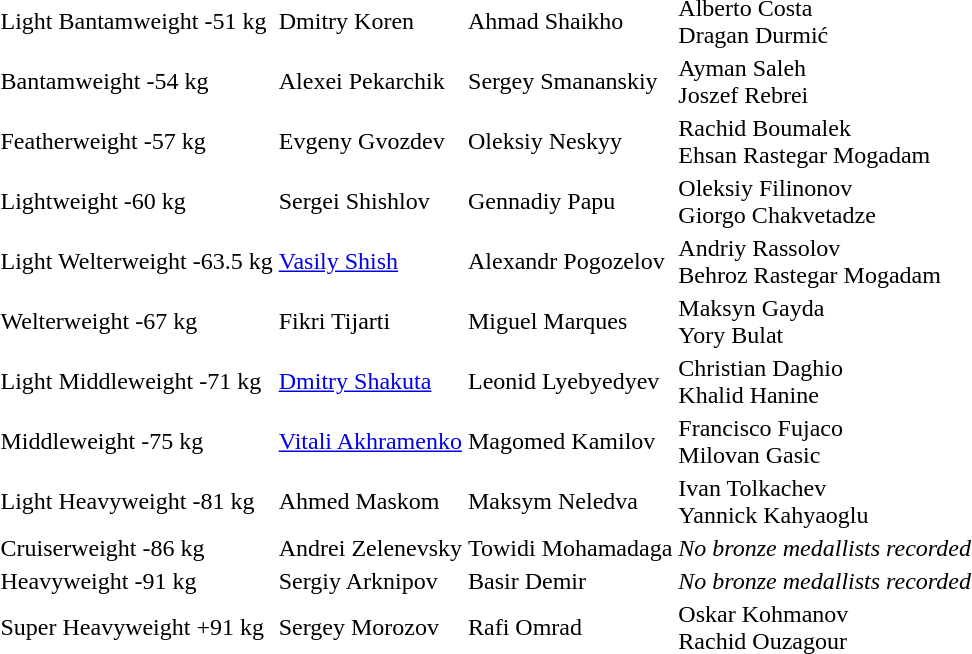<table>
<tr>
<td>Light Bantamweight -51 kg</td>
<td>Dmitry Koren </td>
<td>Ahmad Shaikho </td>
<td>Alberto Costa <br>Dragan Durmić </td>
</tr>
<tr>
<td>Bantamweight -54 kg</td>
<td>Alexei Pekarchik </td>
<td>Sergey Smananskiy </td>
<td>Ayman Saleh <br>Joszef Rebrei </td>
</tr>
<tr>
<td>Featherweight -57 kg</td>
<td>Evgeny Gvozdev </td>
<td>Oleksiy Neskyy </td>
<td>Rachid Boumalek <br>Ehsan Rastegar Mogadam </td>
</tr>
<tr>
<td>Lightweight -60 kg</td>
<td>Sergei Shishlov </td>
<td>Gennadiy Papu </td>
<td>Oleksiy Filinonov <br>Giorgo Chakvetadze </td>
</tr>
<tr>
<td>Light Welterweight -63.5 kg</td>
<td><a href='#'>Vasily Shish</a> </td>
<td>Alexandr Pogozelov </td>
<td>Andriy Rassolov <br>Behroz Rastegar Mogadam </td>
</tr>
<tr>
<td>Welterweight -67 kg</td>
<td>Fikri Tijarti </td>
<td>Miguel Marques </td>
<td>Maksyn Gayda <br>Yory Bulat </td>
</tr>
<tr>
<td>Light Middleweight -71 kg</td>
<td><a href='#'>Dmitry Shakuta</a> </td>
<td>Leonid Lyebyedyev </td>
<td>Christian Daghio <br>Khalid Hanine </td>
</tr>
<tr>
<td>Middleweight -75 kg</td>
<td><a href='#'>Vitali Akhramenko</a> </td>
<td>Magomed Kamilov </td>
<td>Francisco Fujaco <br>Milovan Gasic </td>
</tr>
<tr>
<td>Light Heavyweight -81 kg</td>
<td>Ahmed Maskom </td>
<td>Maksym Neledva </td>
<td>Ivan Tolkachev <br>Yannick Kahyaoglu </td>
</tr>
<tr>
<td>Cruiserweight -86 kg</td>
<td>Andrei Zelenevsky </td>
<td>Towidi Mohamadaga </td>
<td><em>No bronze medallists recorded</em></td>
</tr>
<tr>
<td>Heavyweight -91 kg</td>
<td>Sergiy Arknipov </td>
<td>Basir Demir </td>
<td><em>No bronze medallists recorded</em></td>
</tr>
<tr>
<td>Super Heavyweight +91 kg</td>
<td>Sergey Morozov </td>
<td>Rafi Omrad </td>
<td>Oskar Kohmanov <br>Rachid Ouzagour </td>
</tr>
<tr>
</tr>
</table>
